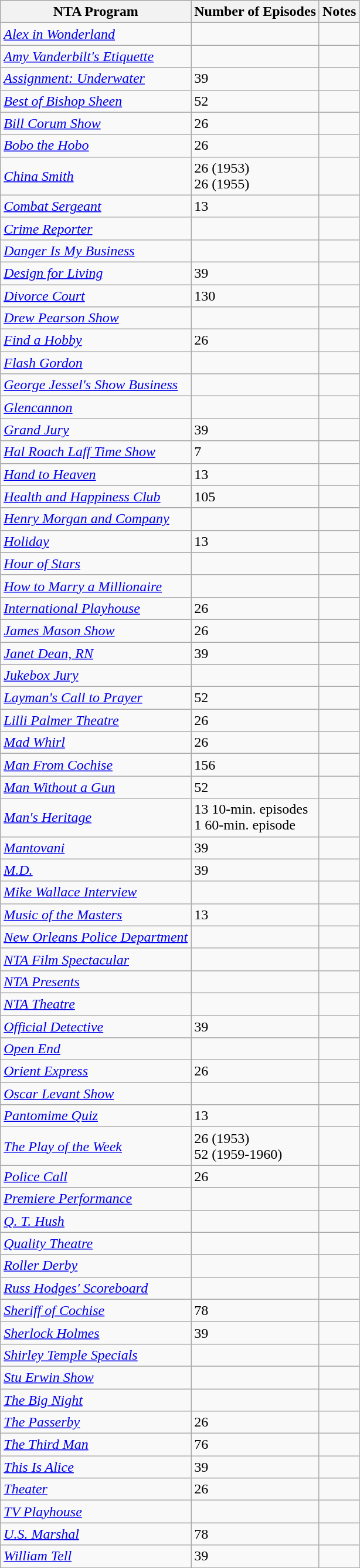<table class="wikitable sortable" border="1" style="margin:0px;">
<tr>
<th scope="row">NTA Program</th>
<th scope="row" data-sort-type="number">Number of Episodes</th>
<th scope="row">Notes</th>
</tr>
<tr>
<td><em><a href='#'>Alex in Wonderland</a></em></td>
<td></td>
<td></td>
</tr>
<tr>
<td><em><a href='#'>Amy Vanderbilt's Etiquette</a></em></td>
<td></td>
<td></td>
</tr>
<tr>
<td><em><a href='#'>Assignment: Underwater</a></em></td>
<td>39</td>
<td></td>
</tr>
<tr>
<td><em><a href='#'>Best of Bishop Sheen</a></em></td>
<td>52</td>
<td></td>
</tr>
<tr>
<td><em><a href='#'>Bill Corum Show</a></em></td>
<td>26</td>
<td></td>
</tr>
<tr>
<td><em><a href='#'>Bobo the Hobo</a></em></td>
<td>26</td>
<td></td>
</tr>
<tr>
<td><em><a href='#'>China Smith</a></em></td>
<td>26 (1953)<br> 26 (1955)</td>
<td></td>
</tr>
<tr>
<td><em><a href='#'>Combat Sergeant</a></em></td>
<td>13</td>
<td></td>
</tr>
<tr>
<td><em><a href='#'>Crime Reporter</a></em></td>
<td></td>
<td></td>
</tr>
<tr>
<td><em><a href='#'>Danger Is My Business</a></em></td>
<td></td>
<td></td>
</tr>
<tr>
<td><em><a href='#'>Design for Living</a></em></td>
<td>39</td>
<td></td>
</tr>
<tr>
<td><em><a href='#'>Divorce Court</a></em></td>
<td>130</td>
<td></td>
</tr>
<tr>
<td><em><a href='#'>Drew Pearson Show</a></em></td>
<td></td>
<td></td>
</tr>
<tr>
<td><em><a href='#'>Find a Hobby</a></em></td>
<td>26</td>
<td></td>
</tr>
<tr>
<td><em><a href='#'>Flash Gordon</a></em></td>
<td></td>
<td></td>
</tr>
<tr>
<td><em><a href='#'>George Jessel's Show Business</a></em></td>
<td></td>
<td></td>
</tr>
<tr>
<td><em><a href='#'>Glencannon</a></em></td>
<td></td>
<td></td>
</tr>
<tr>
<td><em><a href='#'>Grand Jury</a></em></td>
<td>39</td>
<td></td>
</tr>
<tr>
<td><em><a href='#'>Hal Roach Laff Time Show</a></em></td>
<td>7</td>
<td></td>
</tr>
<tr>
<td><em><a href='#'>Hand to Heaven</a></em></td>
<td>13</td>
<td></td>
</tr>
<tr>
<td><em><a href='#'>Health and Happiness Club</a></em></td>
<td>105</td>
<td></td>
</tr>
<tr>
<td><em><a href='#'>Henry Morgan and Company</a></em></td>
<td></td>
<td></td>
</tr>
<tr>
<td><em><a href='#'>Holiday</a></em></td>
<td>13</td>
<td></td>
</tr>
<tr>
<td><em><a href='#'>Hour of Stars</a></em></td>
<td></td>
<td></td>
</tr>
<tr>
<td><em><a href='#'>How to Marry a Millionaire</a></em></td>
<td></td>
<td></td>
</tr>
<tr>
<td><em><a href='#'>International Playhouse</a></em></td>
<td>26</td>
<td></td>
</tr>
<tr>
<td><em><a href='#'>James Mason Show</a></em></td>
<td>26</td>
<td></td>
</tr>
<tr>
<td><em><a href='#'>Janet Dean, RN</a></em></td>
<td>39</td>
<td></td>
</tr>
<tr>
<td><em><a href='#'>Jukebox Jury</a></em></td>
<td></td>
<td></td>
</tr>
<tr>
<td><em><a href='#'>Layman's Call to Prayer</a></em></td>
<td>52</td>
<td></td>
</tr>
<tr>
<td><em><a href='#'>Lilli Palmer Theatre</a></em></td>
<td>26</td>
<td></td>
</tr>
<tr>
<td><em><a href='#'>Mad Whirl</a></em></td>
<td>26</td>
<td></td>
</tr>
<tr>
<td><em><a href='#'>Man From Cochise</a></em></td>
<td>156</td>
<td></td>
</tr>
<tr>
<td><em><a href='#'>Man Without a Gun</a></em></td>
<td>52</td>
<td></td>
</tr>
<tr>
<td><em><a href='#'>Man's Heritage</a></em></td>
<td>13 10-min. episodes<br> 1 60-min. episode</td>
<td></td>
</tr>
<tr>
<td><em><a href='#'>Mantovani</a></em></td>
<td>39</td>
<td></td>
</tr>
<tr>
<td><em><a href='#'>M.D.</a></em></td>
<td>39</td>
<td></td>
</tr>
<tr>
<td><em><a href='#'>Mike Wallace Interview</a></em></td>
<td></td>
<td></td>
</tr>
<tr>
<td><em><a href='#'>Music of the Masters</a></em></td>
<td>13</td>
<td></td>
</tr>
<tr>
<td><em><a href='#'>New Orleans Police Department</a></em></td>
<td></td>
<td></td>
</tr>
<tr>
<td><em><a href='#'>NTA Film Spectacular</a></em></td>
<td></td>
<td></td>
</tr>
<tr>
<td><em><a href='#'>NTA Presents</a></em></td>
<td></td>
<td></td>
</tr>
<tr>
<td><em><a href='#'>NTA Theatre</a></em></td>
<td></td>
<td></td>
</tr>
<tr>
<td><em><a href='#'>Official Detective</a></em></td>
<td>39</td>
<td></td>
</tr>
<tr>
<td><em><a href='#'>Open End</a></em></td>
<td></td>
<td></td>
</tr>
<tr>
<td><em><a href='#'>Orient Express</a></em></td>
<td>26</td>
<td></td>
</tr>
<tr>
<td><em><a href='#'>Oscar Levant Show</a></em></td>
<td></td>
<td></td>
</tr>
<tr>
<td><em><a href='#'>Pantomime Quiz</a></em></td>
<td>13</td>
<td></td>
</tr>
<tr>
<td><em><a href='#'>The Play of the Week</a></em></td>
<td>26 (1953)<br>52 (1959-1960)</td>
<td></td>
</tr>
<tr>
<td><em><a href='#'>Police Call</a></em></td>
<td>26</td>
<td></td>
</tr>
<tr>
<td><em><a href='#'>Premiere Performance</a></em></td>
<td></td>
<td></td>
</tr>
<tr>
<td><em><a href='#'>Q. T. Hush</a></em></td>
<td></td>
<td></td>
</tr>
<tr>
<td><em><a href='#'>Quality Theatre</a></em></td>
<td></td>
<td></td>
</tr>
<tr>
<td><em><a href='#'>Roller Derby</a></em></td>
<td></td>
<td></td>
</tr>
<tr>
<td><em><a href='#'>Russ Hodges' Scoreboard</a></em></td>
<td></td>
<td></td>
</tr>
<tr>
<td><em><a href='#'>Sheriff of Cochise</a></em></td>
<td>78</td>
<td></td>
</tr>
<tr>
<td><em><a href='#'>Sherlock Holmes</a></em></td>
<td>39</td>
<td></td>
</tr>
<tr>
<td><em><a href='#'>Shirley Temple Specials</a></em></td>
<td></td>
<td></td>
</tr>
<tr>
<td><em><a href='#'>Stu Erwin Show</a></em></td>
<td></td>
<td></td>
</tr>
<tr>
<td><em><a href='#'>The Big Night</a></em></td>
<td></td>
<td></td>
</tr>
<tr>
<td><em><a href='#'>The Passerby</a></em></td>
<td>26</td>
<td></td>
</tr>
<tr>
<td><em><a href='#'>The Third Man</a></em></td>
<td>76</td>
<td></td>
</tr>
<tr>
<td><em><a href='#'>This Is Alice</a></em></td>
<td>39</td>
<td></td>
</tr>
<tr>
<td><em><a href='#'>Theater</a></em></td>
<td>26</td>
<td></td>
</tr>
<tr>
<td><em><a href='#'>TV Playhouse</a></em></td>
<td></td>
<td></td>
</tr>
<tr>
<td><em><a href='#'>U.S. Marshal</a></em></td>
<td>78</td>
<td></td>
</tr>
<tr>
<td><em><a href='#'>William Tell</a></em></td>
<td>39</td>
<td></td>
</tr>
<tr>
</tr>
</table>
